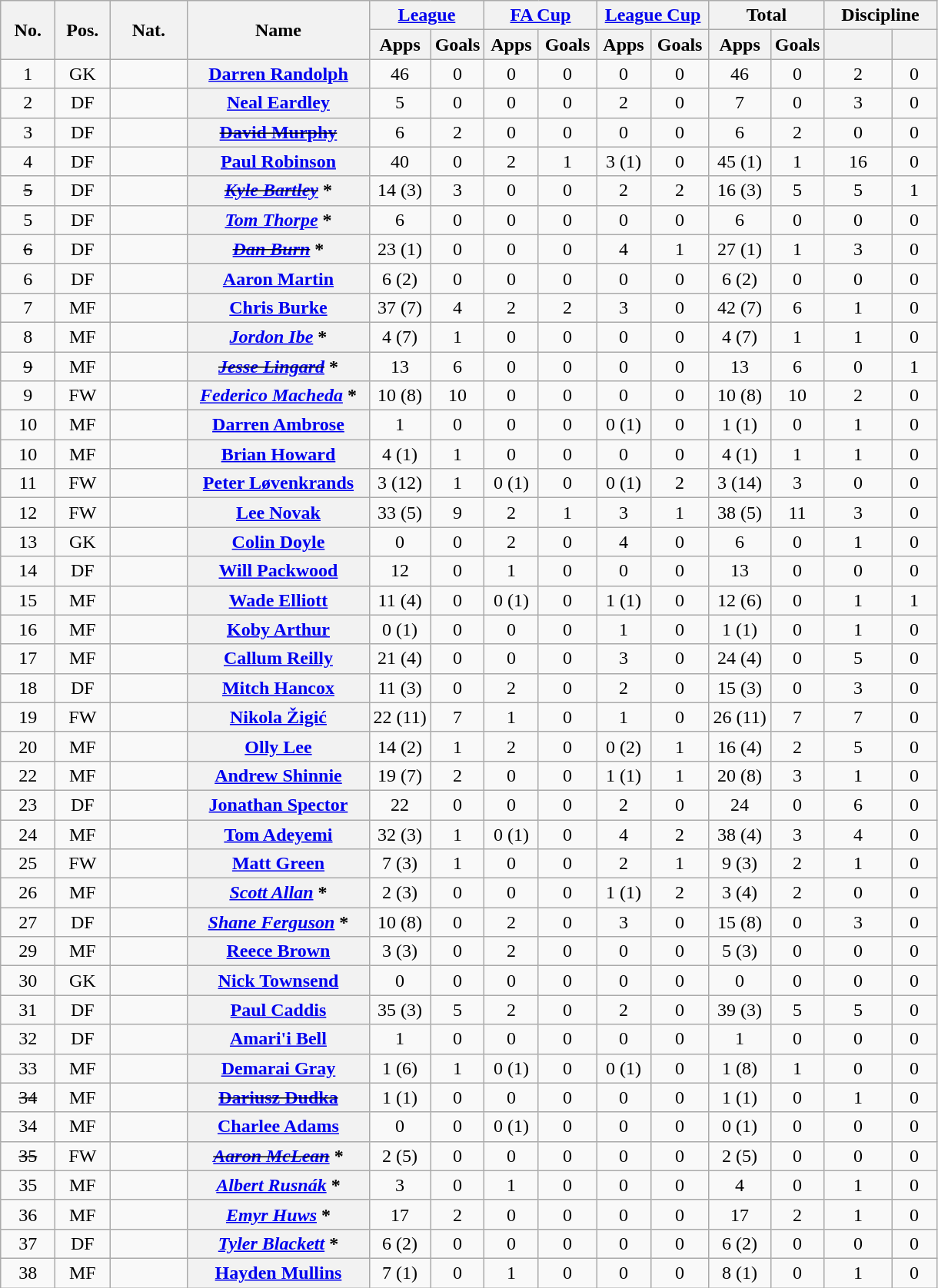<table class="wikitable plainrowheaders" style="text-align:center">
<tr>
<th rowspan="2" width="40">No.</th>
<th rowspan="2" width="40">Pos.</th>
<th rowspan="2" width="60">Nat.</th>
<th rowspan="2" width="150" scope="col">Name</th>
<th colspan="2" width="90"><a href='#'>League</a></th>
<th colspan="2" width="90"><a href='#'>FA Cup</a></th>
<th colspan="2" width="90"><a href='#'>League Cup</a></th>
<th colspan="2" width="90">Total</th>
<th colspan="2" width="90">Discipline</th>
</tr>
<tr>
<th scope="col">Apps</th>
<th scope="col">Goals</th>
<th scope="col">Apps</th>
<th scope="col">Goals</th>
<th scope="col">Apps</th>
<th scope="col">Goals</th>
<th scope="col">Apps</th>
<th scope="col">Goals</th>
<th scope="col"></th>
<th scope="col"></th>
</tr>
<tr>
<td>1</td>
<td>GK</td>
<td align="left"></td>
<th scope="row"><a href='#'>Darren Randolph</a></th>
<td>46</td>
<td>0</td>
<td>0</td>
<td>0</td>
<td>0</td>
<td>0</td>
<td>46</td>
<td>0</td>
<td>2</td>
<td>0</td>
</tr>
<tr>
<td>2</td>
<td>DF</td>
<td align="left"></td>
<th scope="row"><a href='#'>Neal Eardley</a></th>
<td>5</td>
<td>0</td>
<td>0</td>
<td>0</td>
<td>2</td>
<td>0</td>
<td>7</td>
<td>0</td>
<td>3</td>
<td>0</td>
</tr>
<tr>
<td>3</td>
<td>DF</td>
<td align="left"></td>
<th scope="row"><s><a href='#'>David Murphy</a></s> </th>
<td>6</td>
<td>2</td>
<td>0</td>
<td>0</td>
<td>0</td>
<td>0</td>
<td>6</td>
<td>2</td>
<td>0</td>
<td>0</td>
</tr>
<tr>
<td>4</td>
<td>DF</td>
<td align="left"></td>
<th scope="row"><a href='#'>Paul Robinson</a></th>
<td>40</td>
<td>0</td>
<td>2</td>
<td>1</td>
<td>3 (1)</td>
<td>0</td>
<td>45 (1)</td>
<td>1</td>
<td>16</td>
<td>0</td>
</tr>
<tr>
<td><s>5</s></td>
<td>DF</td>
<td align="left"></td>
<th scope="row"><s><em><a href='#'>Kyle Bartley</a></em></s> *</th>
<td>14 (3)</td>
<td>3</td>
<td>0</td>
<td>0</td>
<td>2</td>
<td>2</td>
<td>16 (3)</td>
<td>5</td>
<td>5</td>
<td>1</td>
</tr>
<tr>
<td>5</td>
<td>DF</td>
<td align="left"></td>
<th scope="row"><em><a href='#'>Tom Thorpe</a></em> *</th>
<td>6</td>
<td>0</td>
<td>0</td>
<td>0</td>
<td>0</td>
<td>0</td>
<td>6</td>
<td>0</td>
<td>0</td>
<td>0</td>
</tr>
<tr>
<td><s>6</s></td>
<td>DF</td>
<td align="left"></td>
<th scope="row"><s><em><a href='#'>Dan Burn</a></em></s> *</th>
<td>23 (1)</td>
<td>0</td>
<td>0</td>
<td>0</td>
<td>4</td>
<td>1</td>
<td>27 (1)</td>
<td>1</td>
<td>3</td>
<td>0</td>
</tr>
<tr>
<td>6</td>
<td>DF</td>
<td align="left"></td>
<th scope="row"><a href='#'>Aaron Martin</a></th>
<td>6 (2)</td>
<td>0</td>
<td>0</td>
<td>0</td>
<td>0</td>
<td>0</td>
<td>6 (2)</td>
<td>0</td>
<td>0</td>
<td>0</td>
</tr>
<tr>
<td>7</td>
<td>MF</td>
<td align="left"></td>
<th scope="row"><a href='#'>Chris Burke</a></th>
<td>37 (7)</td>
<td>4</td>
<td>2</td>
<td>2</td>
<td>3</td>
<td>0</td>
<td>42 (7)</td>
<td>6</td>
<td>1</td>
<td>0</td>
</tr>
<tr>
<td>8</td>
<td>MF</td>
<td align="left"></td>
<th scope="row"><em><a href='#'>Jordon Ibe</a></em> *</th>
<td>4 (7)</td>
<td>1</td>
<td>0</td>
<td>0</td>
<td>0</td>
<td>0</td>
<td>4 (7)</td>
<td>1</td>
<td>1</td>
<td>0</td>
</tr>
<tr>
<td><s>9</s></td>
<td>MF</td>
<td align="left"></td>
<th scope="row"><s><em><a href='#'>Jesse Lingard</a></em></s> *</th>
<td>13</td>
<td>6</td>
<td>0</td>
<td>0</td>
<td>0</td>
<td>0</td>
<td>13</td>
<td>6</td>
<td>0</td>
<td>1</td>
</tr>
<tr>
<td>9</td>
<td>FW</td>
<td align="left"></td>
<th scope="row"><em><a href='#'>Federico Macheda</a></em> *</th>
<td>10 (8)</td>
<td>10</td>
<td>0</td>
<td>0</td>
<td>0</td>
<td>0</td>
<td>10 (8)</td>
<td>10</td>
<td>2</td>
<td>0</td>
</tr>
<tr>
<td>10</td>
<td>MF</td>
<td align="left"></td>
<th scope="row"><a href='#'>Darren Ambrose</a></th>
<td>1</td>
<td>0</td>
<td>0</td>
<td>0</td>
<td>0 (1)</td>
<td>0</td>
<td>1 (1)</td>
<td>0</td>
<td>1</td>
<td>0</td>
</tr>
<tr>
<td>10</td>
<td>MF</td>
<td align="left"></td>
<th scope="row"><a href='#'>Brian Howard</a></th>
<td>4 (1)</td>
<td>1</td>
<td>0</td>
<td>0</td>
<td>0</td>
<td>0</td>
<td>4 (1)</td>
<td>1</td>
<td>1</td>
<td>0</td>
</tr>
<tr>
<td>11</td>
<td>FW</td>
<td align="left"></td>
<th scope="row"><a href='#'>Peter Løvenkrands</a></th>
<td>3 (12)</td>
<td>1</td>
<td>0 (1)</td>
<td>0</td>
<td>0 (1)</td>
<td>2</td>
<td>3 (14)</td>
<td>3</td>
<td>0</td>
<td>0</td>
</tr>
<tr>
<td>12</td>
<td>FW</td>
<td align="left"></td>
<th scope="row"><a href='#'>Lee Novak</a></th>
<td>33 (5)</td>
<td>9</td>
<td>2</td>
<td>1</td>
<td>3</td>
<td>1</td>
<td>38 (5)</td>
<td>11</td>
<td>3</td>
<td>0</td>
</tr>
<tr>
<td>13</td>
<td>GK</td>
<td align="left"></td>
<th scope="row"><a href='#'>Colin Doyle</a></th>
<td>0</td>
<td>0</td>
<td>2</td>
<td>0</td>
<td>4</td>
<td>0</td>
<td>6</td>
<td>0</td>
<td>1</td>
<td>0</td>
</tr>
<tr>
<td>14</td>
<td>DF</td>
<td align="left"></td>
<th scope="row"><a href='#'>Will Packwood</a></th>
<td>12</td>
<td>0</td>
<td>1</td>
<td>0</td>
<td>0</td>
<td>0</td>
<td>13</td>
<td>0</td>
<td>0</td>
<td>0</td>
</tr>
<tr>
<td>15</td>
<td>MF</td>
<td align="left"></td>
<th scope="row"><a href='#'>Wade Elliott</a></th>
<td>11 (4)</td>
<td>0</td>
<td>0 (1)</td>
<td>0</td>
<td>1 (1)</td>
<td>0</td>
<td>12 (6)</td>
<td>0</td>
<td>1</td>
<td>1</td>
</tr>
<tr>
<td>16</td>
<td>MF</td>
<td align="left"></td>
<th scope="row"><a href='#'>Koby Arthur</a></th>
<td>0 (1)</td>
<td>0</td>
<td>0</td>
<td>0</td>
<td>1</td>
<td>0</td>
<td>1 (1)</td>
<td>0</td>
<td>1</td>
<td>0</td>
</tr>
<tr>
<td>17</td>
<td>MF</td>
<td align="left"></td>
<th scope="row"><a href='#'>Callum Reilly</a></th>
<td>21 (4)</td>
<td>0</td>
<td>0</td>
<td>0</td>
<td>3</td>
<td>0</td>
<td>24 (4)</td>
<td>0</td>
<td>5</td>
<td>0</td>
</tr>
<tr>
<td>18</td>
<td>DF</td>
<td align="left"></td>
<th scope="row"><a href='#'>Mitch Hancox</a></th>
<td>11 (3)</td>
<td>0</td>
<td>2</td>
<td>0</td>
<td>2</td>
<td>0</td>
<td>15 (3)</td>
<td>0</td>
<td>3</td>
<td>0</td>
</tr>
<tr>
<td>19</td>
<td>FW</td>
<td align="left"></td>
<th scope="row"><a href='#'>Nikola Žigić</a></th>
<td>22 (11)</td>
<td>7</td>
<td>1</td>
<td>0</td>
<td>1</td>
<td>0</td>
<td>26 (11)</td>
<td>7</td>
<td>7</td>
<td>0</td>
</tr>
<tr>
<td>20</td>
<td>MF</td>
<td align="left"></td>
<th scope="row"><a href='#'>Olly Lee</a></th>
<td>14 (2)</td>
<td>1</td>
<td>2</td>
<td>0</td>
<td>0 (2)</td>
<td>1</td>
<td>16 (4)</td>
<td>2</td>
<td>5</td>
<td>0</td>
</tr>
<tr>
<td>22</td>
<td>MF</td>
<td align="left"></td>
<th scope="row"><a href='#'>Andrew Shinnie</a></th>
<td>19 (7)</td>
<td>2</td>
<td>0</td>
<td>0</td>
<td>1 (1)</td>
<td>1</td>
<td>20 (8)</td>
<td>3</td>
<td>1</td>
<td>0</td>
</tr>
<tr>
<td>23</td>
<td>DF</td>
<td align="left"></td>
<th scope="row"><a href='#'>Jonathan Spector</a></th>
<td>22</td>
<td>0</td>
<td>0</td>
<td>0</td>
<td>2</td>
<td>0</td>
<td>24</td>
<td>0</td>
<td>6</td>
<td>0</td>
</tr>
<tr>
<td>24</td>
<td>MF</td>
<td align="left"></td>
<th scope="row"><a href='#'>Tom Adeyemi</a></th>
<td>32 (3)</td>
<td>1</td>
<td>0 (1)</td>
<td>0</td>
<td>4</td>
<td>2</td>
<td>38 (4)</td>
<td>3</td>
<td>4</td>
<td>0</td>
</tr>
<tr>
<td>25</td>
<td>FW</td>
<td align="left"></td>
<th scope="row"><a href='#'>Matt Green</a></th>
<td>7 (3)</td>
<td>1</td>
<td>0</td>
<td>0</td>
<td>2</td>
<td>1</td>
<td>9 (3)</td>
<td>2</td>
<td>1</td>
<td>0</td>
</tr>
<tr>
<td>26</td>
<td>MF</td>
<td align="left"></td>
<th scope="row"><em><a href='#'>Scott Allan</a></em> *</th>
<td>2 (3)</td>
<td>0</td>
<td>0</td>
<td>0</td>
<td>1 (1)</td>
<td>2</td>
<td>3 (4)</td>
<td>2</td>
<td>0</td>
<td>0</td>
</tr>
<tr>
<td>27</td>
<td>DF</td>
<td align="left"></td>
<th scope="row"><em><a href='#'>Shane Ferguson</a></em> *</th>
<td>10 (8)</td>
<td>0</td>
<td>2</td>
<td>0</td>
<td>3</td>
<td>0</td>
<td>15 (8)</td>
<td>0</td>
<td>3</td>
<td>0</td>
</tr>
<tr>
<td>29</td>
<td>MF</td>
<td align="left"></td>
<th scope="row"><a href='#'>Reece Brown</a></th>
<td>3 (3)</td>
<td>0</td>
<td>2</td>
<td>0</td>
<td>0</td>
<td>0</td>
<td>5 (3)</td>
<td>0</td>
<td>0</td>
<td>0</td>
</tr>
<tr>
<td>30</td>
<td>GK</td>
<td align="left"></td>
<th scope="row"><a href='#'>Nick Townsend</a></th>
<td>0</td>
<td>0</td>
<td>0</td>
<td>0</td>
<td>0</td>
<td>0</td>
<td>0</td>
<td>0</td>
<td>0</td>
<td>0</td>
</tr>
<tr>
<td>31</td>
<td>DF</td>
<td align="left"></td>
<th scope="row"><a href='#'>Paul Caddis</a></th>
<td>35 (3)</td>
<td>5</td>
<td>2</td>
<td>0</td>
<td>2</td>
<td>0</td>
<td>39 (3)</td>
<td>5</td>
<td>5</td>
<td>0</td>
</tr>
<tr>
<td>32</td>
<td>DF</td>
<td align="left"></td>
<th scope="row"><a href='#'>Amari'i Bell</a></th>
<td>1</td>
<td>0</td>
<td>0</td>
<td>0</td>
<td>0</td>
<td>0</td>
<td>1</td>
<td>0</td>
<td>0</td>
<td>0</td>
</tr>
<tr>
<td>33</td>
<td>MF</td>
<td align="left"></td>
<th scope="row"><a href='#'>Demarai Gray</a></th>
<td>1 (6)</td>
<td>1</td>
<td>0 (1)</td>
<td>0</td>
<td>0 (1)</td>
<td>0</td>
<td>1 (8)</td>
<td>1</td>
<td>0</td>
<td>0</td>
</tr>
<tr>
<td><s>34</s></td>
<td>MF</td>
<td align="left"></td>
<th scope="row"><s><a href='#'>Dariusz Dudka</a></s></th>
<td>1 (1)</td>
<td>0</td>
<td>0</td>
<td>0</td>
<td>0</td>
<td>0</td>
<td>1 (1)</td>
<td>0</td>
<td>1</td>
<td>0</td>
</tr>
<tr>
<td>34</td>
<td>MF</td>
<td align="left"></td>
<th scope="row"><a href='#'>Charlee Adams</a></th>
<td>0</td>
<td>0</td>
<td>0 (1)</td>
<td>0</td>
<td>0</td>
<td>0</td>
<td>0 (1)</td>
<td>0</td>
<td>0</td>
<td>0</td>
</tr>
<tr>
<td><s>35</s></td>
<td>FW</td>
<td align="left"></td>
<th scope="row"><s><em><a href='#'>Aaron McLean</a></em></s> *</th>
<td>2 (5)</td>
<td>0</td>
<td>0</td>
<td>0</td>
<td>0</td>
<td>0</td>
<td>2 (5)</td>
<td>0</td>
<td>0</td>
<td>0</td>
</tr>
<tr>
<td>35</td>
<td>MF</td>
<td align="left"></td>
<th scope="row"><em><a href='#'>Albert Rusnák</a></em> *</th>
<td>3</td>
<td>0</td>
<td>1</td>
<td>0</td>
<td>0</td>
<td>0</td>
<td>4</td>
<td>0</td>
<td>1</td>
<td>0</td>
</tr>
<tr>
<td>36</td>
<td>MF</td>
<td align="left"></td>
<th scope="row"><em><a href='#'>Emyr Huws</a></em> *</th>
<td>17</td>
<td>2</td>
<td>0</td>
<td>0</td>
<td>0</td>
<td>0</td>
<td>17</td>
<td>2</td>
<td>1</td>
<td>0</td>
</tr>
<tr>
<td>37</td>
<td>DF</td>
<td align="left"></td>
<th scope="row"><em><a href='#'>Tyler Blackett</a></em> *</th>
<td>6 (2)</td>
<td>0</td>
<td>0</td>
<td>0</td>
<td>0</td>
<td>0</td>
<td>6 (2)</td>
<td>0</td>
<td>0</td>
<td>0</td>
</tr>
<tr>
<td>38</td>
<td>MF</td>
<td align="left"></td>
<th scope="row"><a href='#'>Hayden Mullins</a></th>
<td>7 (1)</td>
<td>0</td>
<td>1</td>
<td>0</td>
<td>0</td>
<td>0</td>
<td>8 (1)</td>
<td>0</td>
<td>1</td>
<td>0</td>
</tr>
</table>
